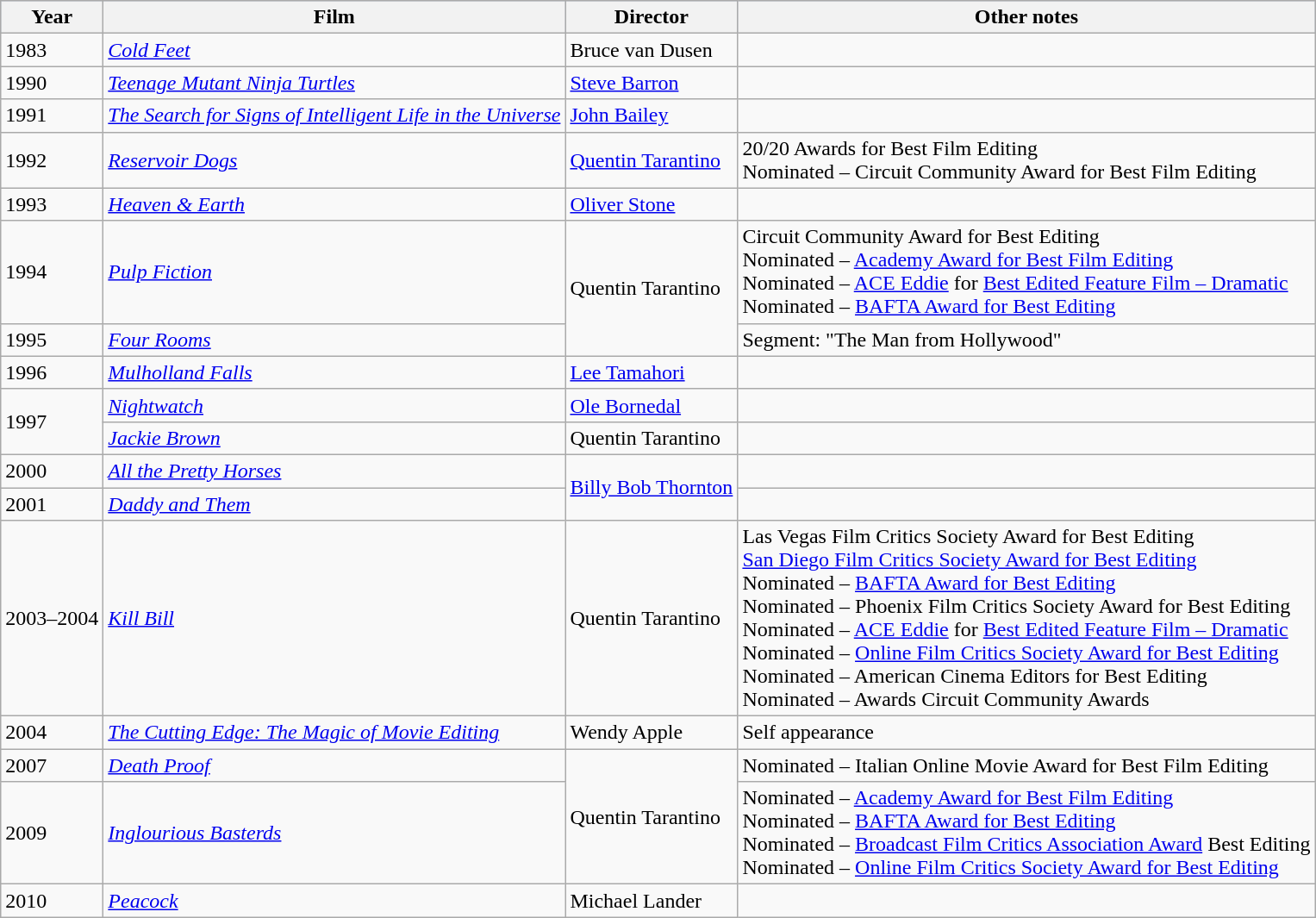<table class="wikitable">
<tr style="background:#b0c4de; text-align:center;">
<th>Year</th>
<th>Film</th>
<th>Director</th>
<th>Other notes</th>
</tr>
<tr>
<td>1983</td>
<td><em><a href='#'>Cold Feet</a></em></td>
<td>Bruce van Dusen</td>
<td></td>
</tr>
<tr>
<td>1990</td>
<td><em><a href='#'>Teenage Mutant Ninja Turtles</a></em></td>
<td><a href='#'>Steve Barron</a></td>
<td></td>
</tr>
<tr>
<td>1991</td>
<td><em><a href='#'>The Search for Signs of Intelligent Life in the Universe</a></em></td>
<td><a href='#'>John Bailey</a></td>
<td></td>
</tr>
<tr>
<td>1992</td>
<td><em><a href='#'>Reservoir Dogs</a></em></td>
<td><a href='#'>Quentin Tarantino</a></td>
<td>20/20 Awards for Best Film Editing<br>Nominated – Circuit Community Award for Best Film Editing</td>
</tr>
<tr>
<td>1993</td>
<td><em><a href='#'>Heaven & Earth</a></em></td>
<td><a href='#'>Oliver Stone</a></td>
<td></td>
</tr>
<tr>
<td>1994</td>
<td><em><a href='#'>Pulp Fiction</a></em></td>
<td rowspan=2>Quentin Tarantino</td>
<td>Circuit Community Award for Best Editing<br>Nominated – <a href='#'>Academy Award for Best Film Editing</a><br>Nominated – <a href='#'>ACE Eddie</a> for <a href='#'>Best Edited Feature Film – Dramatic</a><br>Nominated – <a href='#'>BAFTA Award for Best Editing</a></td>
</tr>
<tr>
<td>1995</td>
<td><em><a href='#'>Four Rooms</a></em></td>
<td>Segment: "The Man from Hollywood"</td>
</tr>
<tr>
<td>1996</td>
<td><em><a href='#'>Mulholland Falls</a></em></td>
<td><a href='#'>Lee Tamahori</a></td>
<td></td>
</tr>
<tr>
<td rowspan="2">1997</td>
<td><em><a href='#'>Nightwatch</a></em></td>
<td><a href='#'>Ole Bornedal</a></td>
<td></td>
</tr>
<tr>
<td><em><a href='#'>Jackie Brown</a></em></td>
<td>Quentin Tarantino</td>
<td></td>
</tr>
<tr>
<td>2000</td>
<td><em><a href='#'>All the Pretty Horses</a></em></td>
<td rowspan=2><a href='#'>Billy Bob Thornton</a></td>
<td></td>
</tr>
<tr>
<td>2001</td>
<td><em><a href='#'>Daddy and Them</a></em></td>
<td></td>
</tr>
<tr>
<td>2003–2004</td>
<td><em><a href='#'>Kill Bill</a></em></td>
<td>Quentin Tarantino</td>
<td>Las Vegas Film Critics Society Award for Best Editing<br><a href='#'>San Diego Film Critics Society Award for Best Editing</a><br>Nominated – <a href='#'>BAFTA Award for Best Editing</a><br>Nominated – Phoenix Film Critics Society Award for Best Editing<br>Nominated – <a href='#'>ACE Eddie</a> for <a href='#'>Best Edited Feature Film – Dramatic</a><br>Nominated – <a href='#'>Online Film Critics Society Award for Best Editing</a><br>Nominated – American Cinema Editors for Best Editing<br>Nominated – Awards Circuit Community Awards</td>
</tr>
<tr>
<td>2004</td>
<td><em><a href='#'>The Cutting Edge: The Magic of Movie Editing</a></em></td>
<td>Wendy Apple</td>
<td>Self appearance</td>
</tr>
<tr>
<td>2007</td>
<td><em><a href='#'>Death Proof</a></em></td>
<td rowspan=2>Quentin Tarantino</td>
<td>Nominated – Italian Online Movie Award for Best Film Editing</td>
</tr>
<tr>
<td>2009</td>
<td><em><a href='#'>Inglourious Basterds</a></em></td>
<td>Nominated – <a href='#'>Academy Award for Best Film Editing</a><br>Nominated – <a href='#'>BAFTA Award for Best Editing</a><br>Nominated – <a href='#'>Broadcast Film Critics Association Award</a> Best Editing<br>Nominated – <a href='#'>Online Film Critics Society Award for Best Editing</a></td>
</tr>
<tr>
<td>2010</td>
<td><em><a href='#'>Peacock</a></em></td>
<td>Michael Lander</td>
<td></td>
</tr>
</table>
